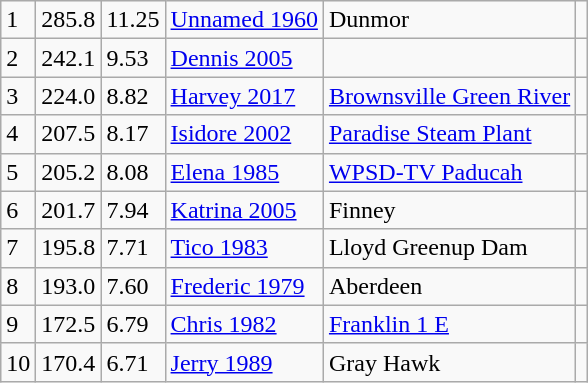<table class="wikitable">
<tr>
<td>1</td>
<td>285.8</td>
<td>11.25</td>
<td><a href='#'>Unnamed 1960</a></td>
<td>Dunmor</td>
<td></td>
</tr>
<tr>
<td>2</td>
<td>242.1</td>
<td>9.53</td>
<td><a href='#'>Dennis 2005</a></td>
<td></td>
<td></td>
</tr>
<tr>
<td>3</td>
<td>224.0</td>
<td>8.82</td>
<td><a href='#'>Harvey 2017</a></td>
<td><a href='#'>Brownsville Green River</a></td>
<td></td>
</tr>
<tr>
<td>4</td>
<td>207.5</td>
<td>8.17</td>
<td><a href='#'>Isidore 2002</a></td>
<td><a href='#'>Paradise Steam Plant</a></td>
<td></td>
</tr>
<tr>
<td>5</td>
<td>205.2</td>
<td>8.08</td>
<td><a href='#'>Elena 1985</a></td>
<td><a href='#'>WPSD-TV Paducah</a></td>
<td></td>
</tr>
<tr>
<td>6</td>
<td>201.7</td>
<td>7.94</td>
<td><a href='#'>Katrina 2005</a></td>
<td>Finney</td>
<td></td>
</tr>
<tr>
<td>7</td>
<td>195.8</td>
<td>7.71</td>
<td><a href='#'>Tico 1983</a></td>
<td>Lloyd Greenup Dam</td>
<td></td>
</tr>
<tr>
<td>8</td>
<td>193.0</td>
<td>7.60</td>
<td><a href='#'>Frederic 1979</a></td>
<td>Aberdeen</td>
<td></td>
</tr>
<tr>
<td>9</td>
<td>172.5</td>
<td>6.79</td>
<td><a href='#'>Chris 1982</a></td>
<td><a href='#'>Franklin 1 E</a></td>
<td></td>
</tr>
<tr>
<td>10</td>
<td>170.4</td>
<td>6.71</td>
<td><a href='#'>Jerry 1989</a></td>
<td>Gray Hawk</td>
<td></td>
</tr>
</table>
